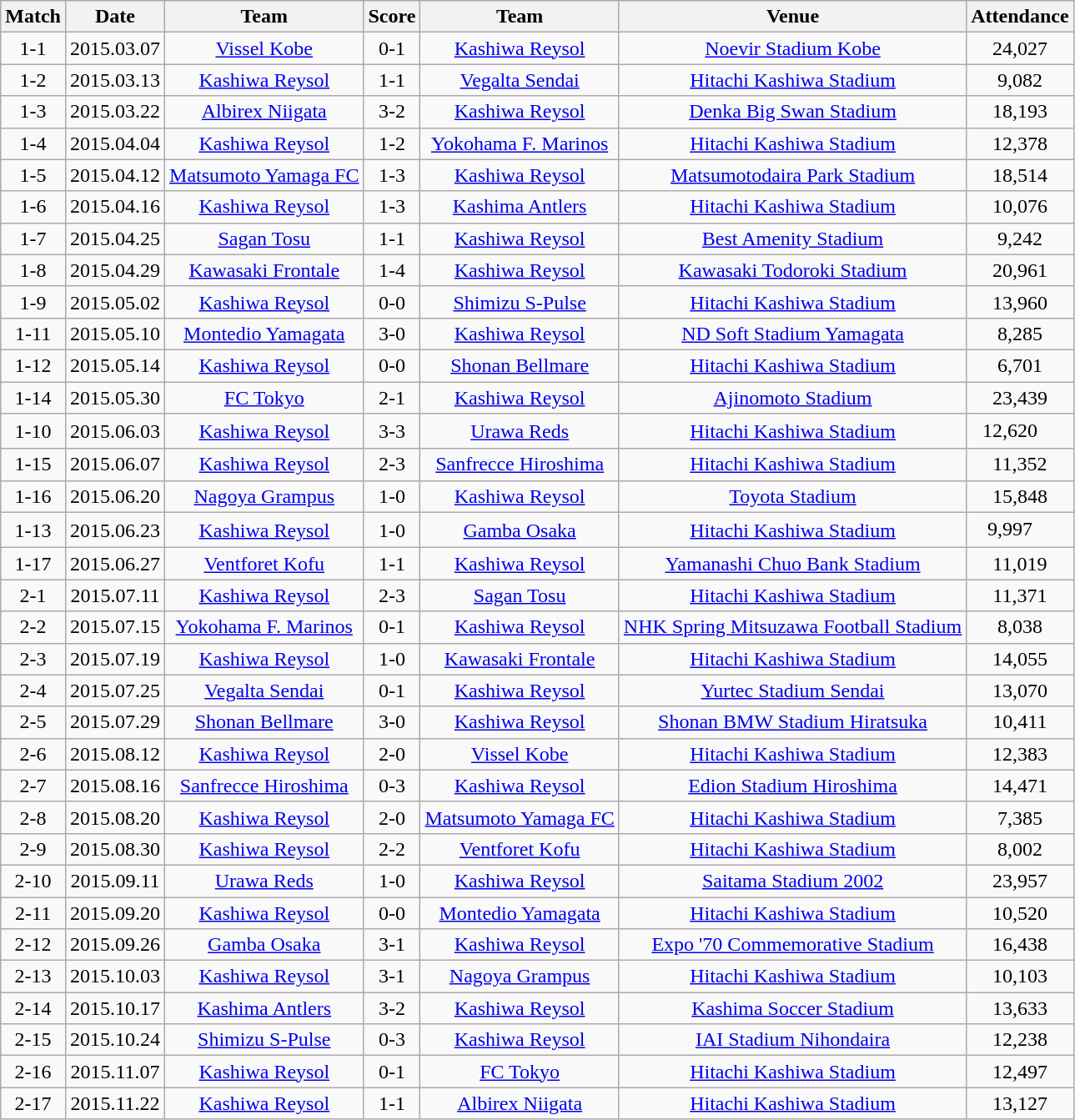<table class="wikitable" style="text-align:center;">
<tr>
<th>Match</th>
<th>Date</th>
<th>Team</th>
<th>Score</th>
<th>Team</th>
<th>Venue</th>
<th>Attendance</th>
</tr>
<tr>
<td>1-1</td>
<td>2015.03.07</td>
<td><a href='#'>Vissel Kobe</a></td>
<td>0-1</td>
<td><a href='#'>Kashiwa Reysol</a></td>
<td><a href='#'>Noevir Stadium Kobe</a></td>
<td>24,027</td>
</tr>
<tr>
<td>1-2</td>
<td>2015.03.13</td>
<td><a href='#'>Kashiwa Reysol</a></td>
<td>1-1</td>
<td><a href='#'>Vegalta Sendai</a></td>
<td><a href='#'>Hitachi Kashiwa Stadium</a></td>
<td>9,082</td>
</tr>
<tr>
<td>1-3</td>
<td>2015.03.22</td>
<td><a href='#'>Albirex Niigata</a></td>
<td>3-2</td>
<td><a href='#'>Kashiwa Reysol</a></td>
<td><a href='#'>Denka Big Swan Stadium</a></td>
<td>18,193</td>
</tr>
<tr>
<td>1-4</td>
<td>2015.04.04</td>
<td><a href='#'>Kashiwa Reysol</a></td>
<td>1-2</td>
<td><a href='#'>Yokohama F. Marinos</a></td>
<td><a href='#'>Hitachi Kashiwa Stadium</a></td>
<td>12,378</td>
</tr>
<tr>
<td>1-5</td>
<td>2015.04.12</td>
<td><a href='#'>Matsumoto Yamaga FC</a></td>
<td>1-3</td>
<td><a href='#'>Kashiwa Reysol</a></td>
<td><a href='#'>Matsumotodaira Park Stadium</a></td>
<td>18,514</td>
</tr>
<tr>
<td>1-6</td>
<td>2015.04.16</td>
<td><a href='#'>Kashiwa Reysol</a></td>
<td>1-3</td>
<td><a href='#'>Kashima Antlers</a></td>
<td><a href='#'>Hitachi Kashiwa Stadium</a></td>
<td>10,076</td>
</tr>
<tr>
<td>1-7</td>
<td>2015.04.25</td>
<td><a href='#'>Sagan Tosu</a></td>
<td>1-1</td>
<td><a href='#'>Kashiwa Reysol</a></td>
<td><a href='#'>Best Amenity Stadium</a></td>
<td>9,242</td>
</tr>
<tr>
<td>1-8</td>
<td>2015.04.29</td>
<td><a href='#'>Kawasaki Frontale</a></td>
<td>1-4</td>
<td><a href='#'>Kashiwa Reysol</a></td>
<td><a href='#'>Kawasaki Todoroki Stadium</a></td>
<td>20,961</td>
</tr>
<tr>
<td>1-9</td>
<td>2015.05.02</td>
<td><a href='#'>Kashiwa Reysol</a></td>
<td>0-0</td>
<td><a href='#'>Shimizu S-Pulse</a></td>
<td><a href='#'>Hitachi Kashiwa Stadium</a></td>
<td>13,960</td>
</tr>
<tr>
<td>1-11</td>
<td>2015.05.10</td>
<td><a href='#'>Montedio Yamagata</a></td>
<td>3-0</td>
<td><a href='#'>Kashiwa Reysol</a></td>
<td><a href='#'>ND Soft Stadium Yamagata</a></td>
<td>8,285</td>
</tr>
<tr>
<td>1-12</td>
<td>2015.05.14</td>
<td><a href='#'>Kashiwa Reysol</a></td>
<td>0-0</td>
<td><a href='#'>Shonan Bellmare</a></td>
<td><a href='#'>Hitachi Kashiwa Stadium</a></td>
<td>6,701</td>
</tr>
<tr>
<td>1-14</td>
<td>2015.05.30</td>
<td><a href='#'>FC Tokyo</a></td>
<td>2-1</td>
<td><a href='#'>Kashiwa Reysol</a></td>
<td><a href='#'>Ajinomoto Stadium</a></td>
<td>23,439</td>
</tr>
<tr>
<td>1-10</td>
<td>2015.06.03</td>
<td><a href='#'>Kashiwa Reysol</a></td>
<td>3-3</td>
<td><a href='#'>Urawa Reds</a></td>
<td><a href='#'>Hitachi Kashiwa Stadium</a></td>
<td>12,620　</td>
</tr>
<tr>
<td>1-15</td>
<td>2015.06.07</td>
<td><a href='#'>Kashiwa Reysol</a></td>
<td>2-3</td>
<td><a href='#'>Sanfrecce Hiroshima</a></td>
<td><a href='#'>Hitachi Kashiwa Stadium</a></td>
<td>11,352</td>
</tr>
<tr>
<td>1-16</td>
<td>2015.06.20</td>
<td><a href='#'>Nagoya Grampus</a></td>
<td>1-0</td>
<td><a href='#'>Kashiwa Reysol</a></td>
<td><a href='#'>Toyota Stadium</a></td>
<td>15,848</td>
</tr>
<tr>
<td>1-13</td>
<td>2015.06.23</td>
<td><a href='#'>Kashiwa Reysol</a></td>
<td>1-0</td>
<td><a href='#'>Gamba Osaka</a></td>
<td><a href='#'>Hitachi Kashiwa Stadium</a></td>
<td>9,997　</td>
</tr>
<tr>
<td>1-17</td>
<td>2015.06.27</td>
<td><a href='#'>Ventforet Kofu</a></td>
<td>1-1</td>
<td><a href='#'>Kashiwa Reysol</a></td>
<td><a href='#'>Yamanashi Chuo Bank Stadium</a></td>
<td>11,019</td>
</tr>
<tr>
<td>2-1</td>
<td>2015.07.11</td>
<td><a href='#'>Kashiwa Reysol</a></td>
<td>2-3</td>
<td><a href='#'>Sagan Tosu</a></td>
<td><a href='#'>Hitachi Kashiwa Stadium</a></td>
<td>11,371</td>
</tr>
<tr>
<td>2-2</td>
<td>2015.07.15</td>
<td><a href='#'>Yokohama F. Marinos</a></td>
<td>0-1</td>
<td><a href='#'>Kashiwa Reysol</a></td>
<td><a href='#'>NHK Spring Mitsuzawa Football Stadium</a></td>
<td>8,038</td>
</tr>
<tr>
<td>2-3</td>
<td>2015.07.19</td>
<td><a href='#'>Kashiwa Reysol</a></td>
<td>1-0</td>
<td><a href='#'>Kawasaki Frontale</a></td>
<td><a href='#'>Hitachi Kashiwa Stadium</a></td>
<td>14,055</td>
</tr>
<tr>
<td>2-4</td>
<td>2015.07.25</td>
<td><a href='#'>Vegalta Sendai</a></td>
<td>0-1</td>
<td><a href='#'>Kashiwa Reysol</a></td>
<td><a href='#'>Yurtec Stadium Sendai</a></td>
<td>13,070</td>
</tr>
<tr>
<td>2-5</td>
<td>2015.07.29</td>
<td><a href='#'>Shonan Bellmare</a></td>
<td>3-0</td>
<td><a href='#'>Kashiwa Reysol</a></td>
<td><a href='#'>Shonan BMW Stadium Hiratsuka</a></td>
<td>10,411</td>
</tr>
<tr>
<td>2-6</td>
<td>2015.08.12</td>
<td><a href='#'>Kashiwa Reysol</a></td>
<td>2-0</td>
<td><a href='#'>Vissel Kobe</a></td>
<td><a href='#'>Hitachi Kashiwa Stadium</a></td>
<td>12,383</td>
</tr>
<tr>
<td>2-7</td>
<td>2015.08.16</td>
<td><a href='#'>Sanfrecce Hiroshima</a></td>
<td>0-3</td>
<td><a href='#'>Kashiwa Reysol</a></td>
<td><a href='#'>Edion Stadium Hiroshima</a></td>
<td>14,471</td>
</tr>
<tr>
<td>2-8</td>
<td>2015.08.20</td>
<td><a href='#'>Kashiwa Reysol</a></td>
<td>2-0</td>
<td><a href='#'>Matsumoto Yamaga FC</a></td>
<td><a href='#'>Hitachi Kashiwa Stadium</a></td>
<td>7,385</td>
</tr>
<tr>
<td>2-9</td>
<td>2015.08.30</td>
<td><a href='#'>Kashiwa Reysol</a></td>
<td>2-2</td>
<td><a href='#'>Ventforet Kofu</a></td>
<td><a href='#'>Hitachi Kashiwa Stadium</a></td>
<td>8,002</td>
</tr>
<tr>
<td>2-10</td>
<td>2015.09.11</td>
<td><a href='#'>Urawa Reds</a></td>
<td>1-0</td>
<td><a href='#'>Kashiwa Reysol</a></td>
<td><a href='#'>Saitama Stadium 2002</a></td>
<td>23,957</td>
</tr>
<tr>
<td>2-11</td>
<td>2015.09.20</td>
<td><a href='#'>Kashiwa Reysol</a></td>
<td>0-0</td>
<td><a href='#'>Montedio Yamagata</a></td>
<td><a href='#'>Hitachi Kashiwa Stadium</a></td>
<td>10,520</td>
</tr>
<tr>
<td>2-12</td>
<td>2015.09.26</td>
<td><a href='#'>Gamba Osaka</a></td>
<td>3-1</td>
<td><a href='#'>Kashiwa Reysol</a></td>
<td><a href='#'>Expo '70 Commemorative Stadium</a></td>
<td>16,438</td>
</tr>
<tr>
<td>2-13</td>
<td>2015.10.03</td>
<td><a href='#'>Kashiwa Reysol</a></td>
<td>3-1</td>
<td><a href='#'>Nagoya Grampus</a></td>
<td><a href='#'>Hitachi Kashiwa Stadium</a></td>
<td>10,103</td>
</tr>
<tr>
<td>2-14</td>
<td>2015.10.17</td>
<td><a href='#'>Kashima Antlers</a></td>
<td>3-2</td>
<td><a href='#'>Kashiwa Reysol</a></td>
<td><a href='#'>Kashima Soccer Stadium</a></td>
<td>13,633</td>
</tr>
<tr>
<td>2-15</td>
<td>2015.10.24</td>
<td><a href='#'>Shimizu S-Pulse</a></td>
<td>0-3</td>
<td><a href='#'>Kashiwa Reysol</a></td>
<td><a href='#'>IAI Stadium Nihondaira</a></td>
<td>12,238</td>
</tr>
<tr>
<td>2-16</td>
<td>2015.11.07</td>
<td><a href='#'>Kashiwa Reysol</a></td>
<td>0-1</td>
<td><a href='#'>FC Tokyo</a></td>
<td><a href='#'>Hitachi Kashiwa Stadium</a></td>
<td>12,497</td>
</tr>
<tr>
<td>2-17</td>
<td>2015.11.22</td>
<td><a href='#'>Kashiwa Reysol</a></td>
<td>1-1</td>
<td><a href='#'>Albirex Niigata</a></td>
<td><a href='#'>Hitachi Kashiwa Stadium</a></td>
<td>13,127</td>
</tr>
</table>
